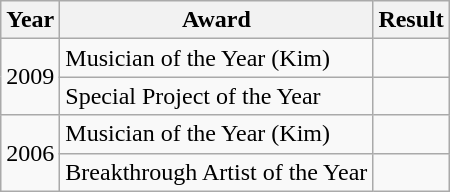<table class="wikitable">
<tr>
<th>Year</th>
<th>Award</th>
<th>Result</th>
</tr>
<tr>
<td rowspan="2">2009</td>
<td>Musician of the Year (Kim)</td>
<td></td>
</tr>
<tr>
<td>Special Project of the Year</td>
<td></td>
</tr>
<tr>
<td rowspan="2">2006</td>
<td>Musician of the Year (Kim)</td>
<td></td>
</tr>
<tr>
<td>Breakthrough Artist of the Year</td>
<td></td>
</tr>
</table>
